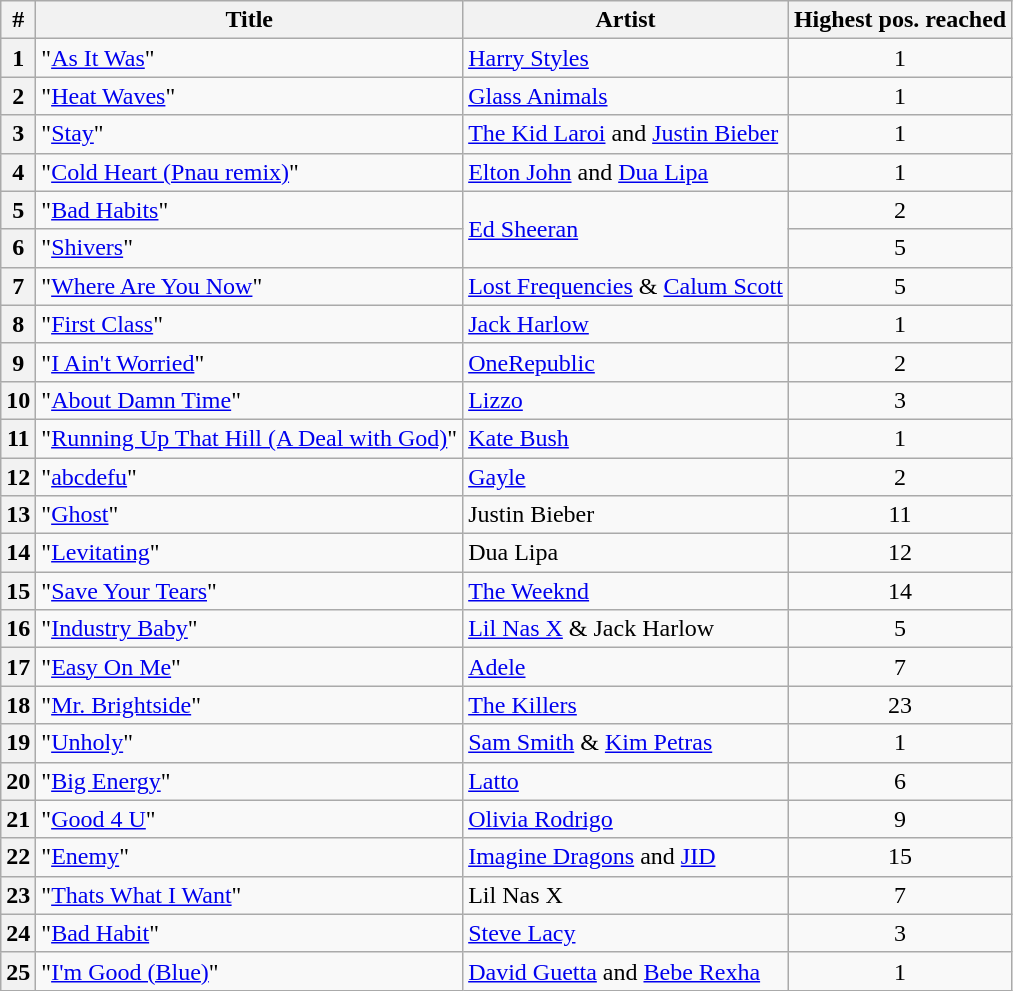<table class="wikitable sortable">
<tr>
<th scope="col">#</th>
<th scope="col">Title</th>
<th scope="col">Artist</th>
<th scope="col">Highest pos. reached</th>
</tr>
<tr>
<th scope="row">1</th>
<td>"<a href='#'>As It Was</a>"</td>
<td><a href='#'>Harry Styles</a></td>
<td style="text-align:center;">1</td>
</tr>
<tr>
<th scope="row">2</th>
<td>"<a href='#'>Heat Waves</a>"</td>
<td><a href='#'>Glass Animals</a></td>
<td style="text-align:center;">1</td>
</tr>
<tr>
<th scope="row">3</th>
<td>"<a href='#'>Stay</a>"</td>
<td><a href='#'>The Kid Laroi</a> and <a href='#'>Justin Bieber</a></td>
<td style="text-align:center;">1</td>
</tr>
<tr>
<th scope="row">4</th>
<td>"<a href='#'>Cold Heart (Pnau remix)</a>"</td>
<td><a href='#'>Elton John</a> and <a href='#'>Dua Lipa</a></td>
<td style="text-align:center;">1</td>
</tr>
<tr>
<th scope="row">5</th>
<td>"<a href='#'>Bad Habits</a>"</td>
<td rowspan="2"><a href='#'>Ed Sheeran</a></td>
<td style="text-align:center;">2</td>
</tr>
<tr>
<th scope="row">6</th>
<td>"<a href='#'>Shivers</a>"</td>
<td style="text-align:center;">5</td>
</tr>
<tr>
<th scope="row">7</th>
<td>"<a href='#'>Where Are You Now</a>"</td>
<td><a href='#'>Lost Frequencies</a> & <a href='#'>Calum Scott</a></td>
<td style="text-align:center;">5</td>
</tr>
<tr>
<th scope="row">8</th>
<td>"<a href='#'>First Class</a>"</td>
<td><a href='#'>Jack Harlow</a></td>
<td style="text-align:center;">1</td>
</tr>
<tr>
<th scope="row">9</th>
<td>"<a href='#'>I Ain't Worried</a>"</td>
<td><a href='#'>OneRepublic</a></td>
<td style="text-align:center;">2</td>
</tr>
<tr>
<th scope="row">10</th>
<td>"<a href='#'>About Damn Time</a>"</td>
<td><a href='#'>Lizzo</a></td>
<td style="text-align:center;">3</td>
</tr>
<tr>
<th scope="row">11</th>
<td>"<a href='#'>Running Up That Hill (A Deal with God)</a>"</td>
<td><a href='#'>Kate Bush</a></td>
<td style="text-align:center;">1</td>
</tr>
<tr>
<th scope="row">12</th>
<td>"<a href='#'>abcdefu</a>"</td>
<td><a href='#'>Gayle</a></td>
<td style="text-align:center;">2</td>
</tr>
<tr>
<th scope="row">13</th>
<td>"<a href='#'>Ghost</a>"</td>
<td>Justin Bieber</td>
<td style="text-align:center;">11</td>
</tr>
<tr>
<th scope="row">14</th>
<td>"<a href='#'>Levitating</a>"</td>
<td>Dua Lipa</td>
<td style="text-align:center;">12</td>
</tr>
<tr>
<th scope="row">15</th>
<td>"<a href='#'>Save Your Tears</a>"</td>
<td><a href='#'>The Weeknd</a></td>
<td style="text-align:center;">14</td>
</tr>
<tr>
<th scope="row">16</th>
<td>"<a href='#'>Industry Baby</a>"</td>
<td><a href='#'>Lil Nas X</a> & Jack Harlow</td>
<td style="text-align:center;">5</td>
</tr>
<tr>
<th scope="row">17</th>
<td>"<a href='#'>Easy On Me</a>"</td>
<td><a href='#'>Adele</a></td>
<td style="text-align:center;">7</td>
</tr>
<tr>
<th scope="row">18</th>
<td>"<a href='#'>Mr. Brightside</a>"</td>
<td><a href='#'>The Killers</a></td>
<td style="text-align:center;">23</td>
</tr>
<tr>
<th scope="row">19</th>
<td>"<a href='#'>Unholy</a>"</td>
<td><a href='#'>Sam Smith</a> & <a href='#'>Kim Petras</a></td>
<td style="text-align:center;">1</td>
</tr>
<tr>
<th scope="row">20</th>
<td>"<a href='#'>Big Energy</a>"</td>
<td><a href='#'>Latto</a></td>
<td style="text-align:center;">6</td>
</tr>
<tr>
<th scope="row">21</th>
<td>"<a href='#'>Good 4 U</a>"</td>
<td><a href='#'>Olivia Rodrigo</a></td>
<td style="text-align:center;">9</td>
</tr>
<tr>
<th scope="row">22</th>
<td>"<a href='#'>Enemy</a>"</td>
<td><a href='#'>Imagine Dragons</a> and <a href='#'>JID</a></td>
<td style="text-align:center;">15</td>
</tr>
<tr>
<th scope="row">23</th>
<td>"<a href='#'>Thats What I Want</a>"</td>
<td>Lil Nas X</td>
<td style="text-align:center;">7</td>
</tr>
<tr>
<th scope="row">24</th>
<td>"<a href='#'>Bad Habit</a>"</td>
<td><a href='#'>Steve Lacy</a></td>
<td style="text-align:center;">3</td>
</tr>
<tr>
<th scope="row">25</th>
<td>"<a href='#'>I'm Good (Blue)</a>"</td>
<td><a href='#'>David Guetta</a> and <a href='#'>Bebe Rexha</a></td>
<td style="text-align:center;">1</td>
</tr>
</table>
